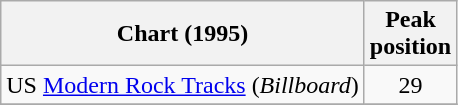<table class="wikitable">
<tr>
<th>Chart (1995)</th>
<th>Peak<br>position</th>
</tr>
<tr>
<td>US <a href='#'>Modern Rock Tracks</a> (<em>Billboard</em>)</td>
<td align="center">29</td>
</tr>
<tr>
</tr>
</table>
